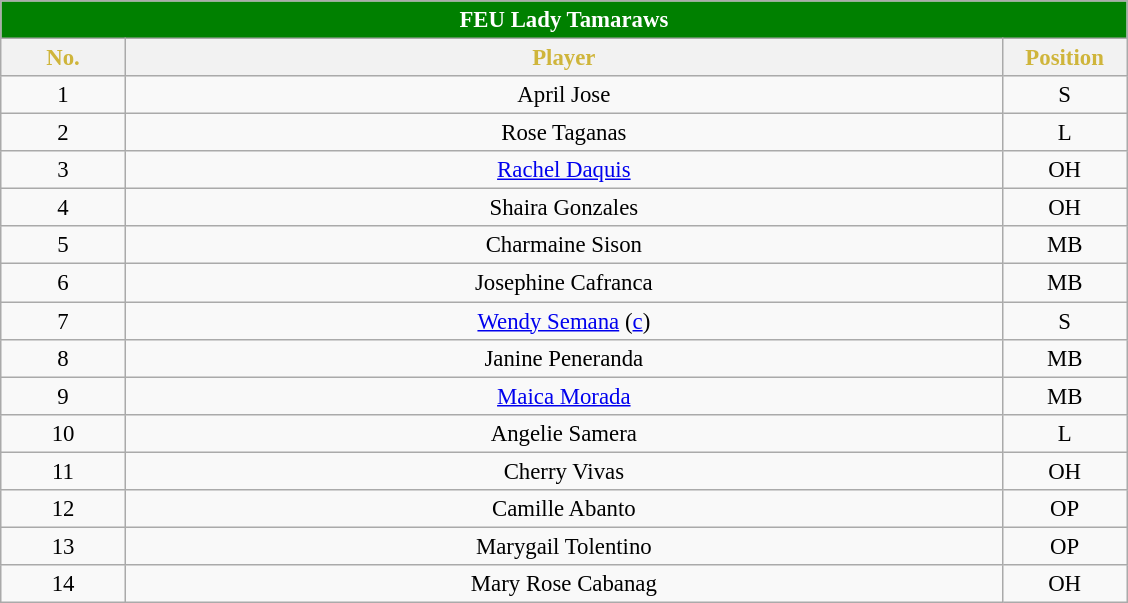<table class="wikitable sortable" style="font-size:95%; text-align:left;">
<tr>
<th colspan="7" style= "background:green; color: white; text-align: center"><strong>FEU Lady Tamaraws</strong></th>
</tr>
<tr style="background:#FFFFFF; color:#CFB53B">
<th style= "align=center; width:5em;">No.</th>
<th style= "align=center;width:38em;">Player</th>
<th style= "align=center; width:5em;">Position</th>
</tr>
<tr align=center>
<td>1</td>
<td>April Jose</td>
<td>S</td>
</tr>
<tr align=center>
<td>2</td>
<td>Rose Taganas</td>
<td>L</td>
</tr>
<tr align=center>
<td>3</td>
<td><a href='#'>Rachel Daquis</a></td>
<td>OH</td>
</tr>
<tr align=center>
<td>4</td>
<td>Shaira Gonzales</td>
<td>OH</td>
</tr>
<tr align=center>
<td>5</td>
<td>Charmaine Sison</td>
<td>MB</td>
</tr>
<tr align=center>
<td>6</td>
<td>Josephine Cafranca</td>
<td>MB</td>
</tr>
<tr align=center>
<td>7</td>
<td><a href='#'>Wendy Semana</a> (<a href='#'>c</a>)</td>
<td>S</td>
</tr>
<tr align=center>
<td>8</td>
<td>Janine Peneranda</td>
<td>MB</td>
</tr>
<tr align=center>
<td>9</td>
<td><a href='#'>Maica Morada</a></td>
<td>MB</td>
</tr>
<tr align=center>
<td>10</td>
<td>Angelie Samera</td>
<td>L</td>
</tr>
<tr align=center>
<td>11</td>
<td>Cherry Vivas</td>
<td>OH</td>
</tr>
<tr align=center>
<td>12</td>
<td>Camille Abanto</td>
<td>OP</td>
</tr>
<tr align=center>
<td>13</td>
<td>Marygail Tolentino</td>
<td>OP</td>
</tr>
<tr align=center>
<td>14</td>
<td>Mary Rose Cabanag</td>
<td>OH</td>
</tr>
</table>
